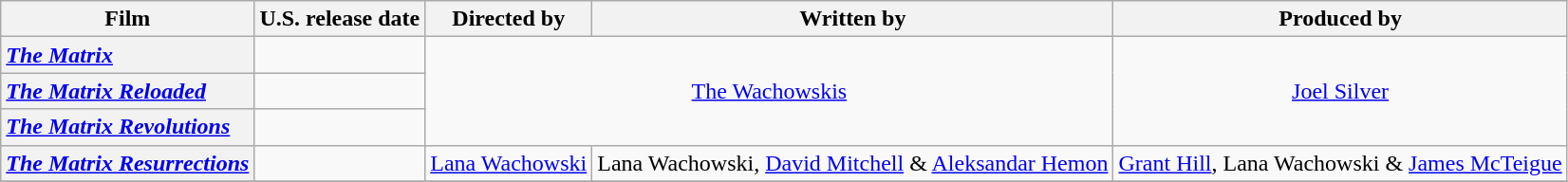<table class="wikitable plainrowheaders" style="text-align:center;">
<tr>
<th>Film</th>
<th>U.S. release date</th>
<th>Directed by</th>
<th>Written by</th>
<th>Produced by</th>
</tr>
<tr>
<th scope="row" style="text-align:left"><em><a href='#'>The Matrix</a></em></th>
<td style="text-align:left"></td>
<td rowspan="3" colspan="2"><a href='#'>The Wachowskis</a></td>
<td rowspan="3"><a href='#'>Joel Silver</a></td>
</tr>
<tr>
<th scope="row" style="text-align:left"><em><a href='#'>The Matrix Reloaded</a></em></th>
<td style="text-align:left"></td>
</tr>
<tr>
<th scope="row" style="text-align:left"><em><a href='#'>The Matrix Revolutions</a></em></th>
<td style="text-align:left"></td>
</tr>
<tr>
<th scope="row" style="text-align:left"><em><a href='#'>The Matrix Resurrections</a></em></th>
<td style="text-align:left"></td>
<td><a href='#'>Lana Wachowski</a></td>
<td>Lana Wachowski, <a href='#'>David Mitchell</a> & <a href='#'>Aleksandar Hemon</a></td>
<td><a href='#'>Grant Hill</a>, Lana Wachowski & <a href='#'>James McTeigue</a></td>
</tr>
<tr>
</tr>
</table>
